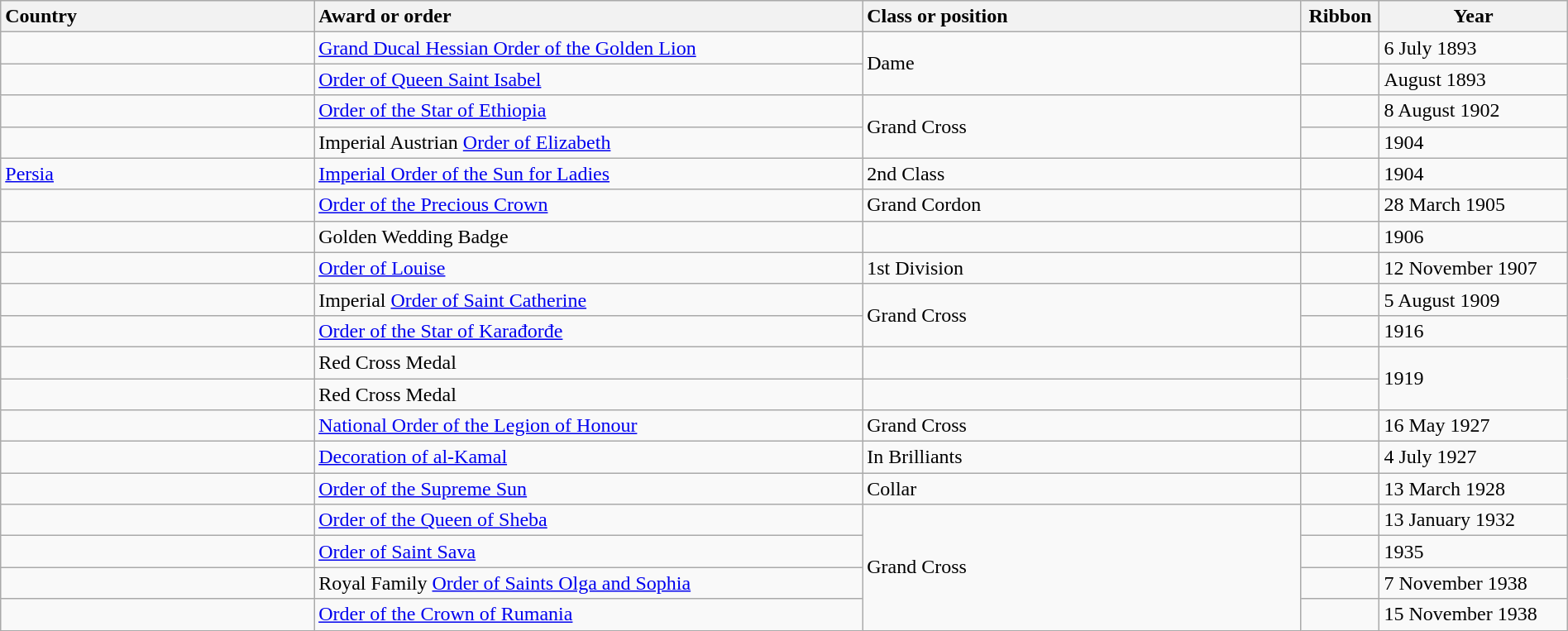<table class="wikitable" width="100%">
<tr>
<th width = "20%" style="text-align:left">Country</th>
<th width = "35%" style="text-align:left">Award or order</th>
<th width = "28%" style="text-align:left">Class or position</th>
<th>Ribbon</th>
<th width="12%" style="text-aligh:left">Year</th>
</tr>
<tr>
<td></td>
<td><a href='#'>Grand Ducal Hessian Order of the Golden Lion</a></td>
<td rowspan="2">Dame</td>
<td></td>
<td>6 July 1893</td>
</tr>
<tr>
<td></td>
<td><a href='#'>Order of Queen Saint Isabel</a></td>
<td></td>
<td>August 1893</td>
</tr>
<tr>
<td></td>
<td><a href='#'>Order of the Star of Ethiopia</a></td>
<td rowspan="2">Grand Cross</td>
<td></td>
<td>8 August 1902</td>
</tr>
<tr>
<td></td>
<td>Imperial Austrian <a href='#'>Order of Elizabeth</a></td>
<td></td>
<td>1904</td>
</tr>
<tr>
<td> <a href='#'>Persia</a></td>
<td><a href='#'>Imperial Order of the Sun for Ladies</a></td>
<td>2nd Class</td>
<td></td>
<td>1904</td>
</tr>
<tr>
<td></td>
<td><a href='#'>Order of the Precious Crown</a></td>
<td>Grand Cordon</td>
<td></td>
<td>28 March 1905</td>
</tr>
<tr>
<td></td>
<td>Golden Wedding Badge</td>
<td></td>
<td></td>
<td>1906<br></td>
</tr>
<tr>
<td></td>
<td><a href='#'>Order of Louise</a></td>
<td>1st Division</td>
<td></td>
<td>12 November 1907</td>
</tr>
<tr>
<td></td>
<td>Imperial <a href='#'>Order of Saint Catherine</a></td>
<td rowspan="2">Grand Cross</td>
<td></td>
<td>5 August 1909</td>
</tr>
<tr>
<td></td>
<td><a href='#'>Order of the Star of Karađorđe</a></td>
<td></td>
<td>1916</td>
</tr>
<tr>
<td></td>
<td>Red Cross Medal</td>
<td></td>
<td></td>
<td rowspan="2">1919</td>
</tr>
<tr>
<td></td>
<td>Red Cross Medal</td>
<td></td>
<td></td>
</tr>
<tr>
<td></td>
<td><a href='#'>National Order of the Legion of Honour</a></td>
<td>Grand Cross</td>
<td></td>
<td>16 May 1927</td>
</tr>
<tr>
<td></td>
<td><a href='#'>Decoration of al-Kamal</a></td>
<td>In Brilliants</td>
<td></td>
<td>4 July 1927</td>
</tr>
<tr>
<td></td>
<td><a href='#'>Order of the Supreme Sun</a></td>
<td>Collar</td>
<td></td>
<td>13 March 1928</td>
</tr>
<tr>
<td></td>
<td><a href='#'>Order of the Queen of Sheba</a></td>
<td rowspan="4">Grand Cross</td>
<td></td>
<td>13 January 1932</td>
</tr>
<tr>
<td></td>
<td><a href='#'>Order of Saint Sava</a></td>
<td></td>
<td>1935</td>
</tr>
<tr>
<td></td>
<td>Royal Family <a href='#'>Order of Saints Olga and Sophia</a></td>
<td></td>
<td>7 November 1938</td>
</tr>
<tr>
<td></td>
<td><a href='#'>Order of the Crown of Rumania</a></td>
<td></td>
<td>15 November 1938</td>
</tr>
</table>
